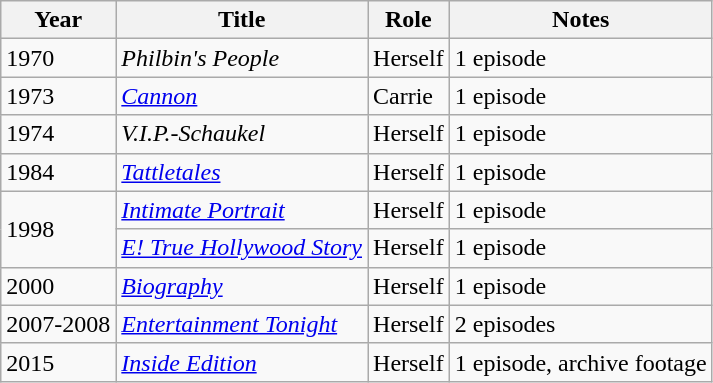<table class="wikitable sortable">
<tr>
<th>Year</th>
<th>Title</th>
<th>Role</th>
<th>Notes</th>
</tr>
<tr>
<td>1970</td>
<td><em>Philbin's People</em></td>
<td>Herself</td>
<td>1 episode</td>
</tr>
<tr>
<td>1973</td>
<td><em><a href='#'>Cannon</a></em></td>
<td>Carrie</td>
<td>1 episode</td>
</tr>
<tr>
<td>1974</td>
<td><em>V.I.P.-Schaukel</em></td>
<td>Herself</td>
<td>1 episode</td>
</tr>
<tr>
<td>1984</td>
<td><em><a href='#'>Tattletales</a></em></td>
<td>Herself</td>
<td>1 episode</td>
</tr>
<tr>
<td rowspan="2">1998</td>
<td><em><a href='#'>Intimate Portrait</a></em></td>
<td>Herself</td>
<td>1 episode</td>
</tr>
<tr>
<td><em><a href='#'>E! True Hollywood Story</a></em></td>
<td>Herself</td>
<td>1 episode</td>
</tr>
<tr>
<td>2000</td>
<td><em><a href='#'>Biography</a></em></td>
<td>Herself</td>
<td>1 episode</td>
</tr>
<tr>
<td>2007-2008</td>
<td><em><a href='#'>Entertainment Tonight</a></em></td>
<td>Herself</td>
<td>2 episodes</td>
</tr>
<tr>
<td>2015</td>
<td><em><a href='#'>Inside Edition</a></em></td>
<td>Herself</td>
<td>1 episode, archive footage</td>
</tr>
</table>
